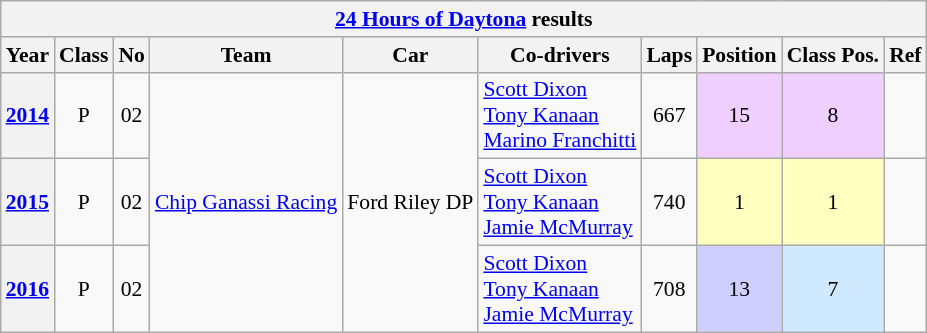<table class="wikitable" style="text-align:center; font-size:90%">
<tr>
<th colspan=45><a href='#'>24 Hours of Daytona</a> results</th>
</tr>
<tr>
<th>Year</th>
<th>Class</th>
<th>No</th>
<th>Team</th>
<th>Car</th>
<th>Co-drivers</th>
<th>Laps</th>
<th>Position</th>
<th>Class Pos.</th>
<th>Ref</th>
</tr>
<tr>
<th><a href='#'>2014</a></th>
<td>P</td>
<td>02</td>
<td rowspan=3> <a href='#'>Chip Ganassi Racing</a></td>
<td rowspan=3>Ford Riley DP</td>
<td align=left> <a href='#'>Scott Dixon</a><br> <a href='#'>Tony Kanaan</a><br> <a href='#'>Marino Franchitti</a></td>
<td>667</td>
<td style="background:#EFCFFF;">15 </td>
<td style="background:#EFCFFF;">8 </td>
<td align=center></td>
</tr>
<tr>
<th><a href='#'>2015</a></th>
<td>P</td>
<td>02</td>
<td align=left> <a href='#'>Scott Dixon</a><br> <a href='#'>Tony Kanaan</a><br> <a href='#'>Jamie McMurray</a></td>
<td>740</td>
<td style="background:#FFFFBF;">1</td>
<td style="background:#FFFFBF;">1</td>
<td align=center></td>
</tr>
<tr>
<th><a href='#'>2016</a></th>
<td>P</td>
<td>02</td>
<td align=left> <a href='#'>Scott Dixon</a><br> <a href='#'>Tony Kanaan</a><br> <a href='#'>Jamie McMurray</a></td>
<td>708</td>
<td style="background:#CFCFFF;">13</td>
<td style="background:#CFEAFF;">7</td>
<td align=center></td>
</tr>
</table>
